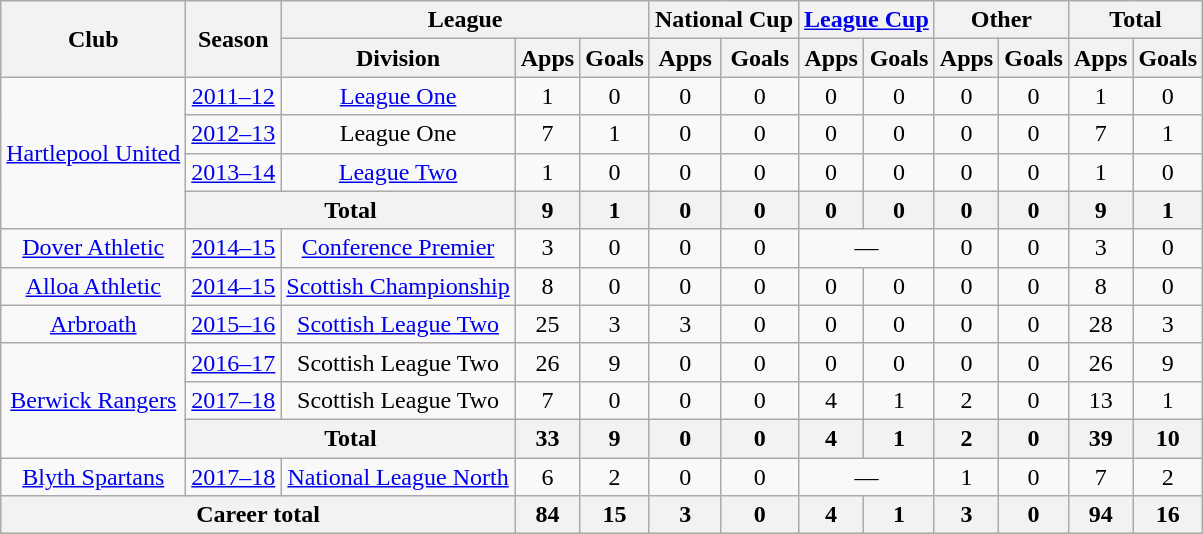<table class="wikitable" style="text-align:center">
<tr>
<th rowspan="2">Club</th>
<th rowspan="2">Season</th>
<th colspan="3">League</th>
<th colspan="2">National Cup</th>
<th colspan="2"><a href='#'>League Cup</a></th>
<th colspan="2">Other</th>
<th colspan="2">Total</th>
</tr>
<tr>
<th>Division</th>
<th>Apps</th>
<th>Goals</th>
<th>Apps</th>
<th>Goals</th>
<th>Apps</th>
<th>Goals</th>
<th>Apps</th>
<th>Goals</th>
<th>Apps</th>
<th>Goals</th>
</tr>
<tr>
<td rowspan="4"><a href='#'>Hartlepool United</a></td>
<td><a href='#'>2011–12</a></td>
<td><a href='#'>League One</a></td>
<td>1</td>
<td>0</td>
<td>0</td>
<td>0</td>
<td>0</td>
<td>0</td>
<td>0</td>
<td>0</td>
<td>1</td>
<td>0</td>
</tr>
<tr>
<td><a href='#'>2012–13</a></td>
<td>League One</td>
<td>7</td>
<td>1</td>
<td>0</td>
<td>0</td>
<td>0</td>
<td>0</td>
<td>0</td>
<td>0</td>
<td>7</td>
<td>1</td>
</tr>
<tr>
<td><a href='#'>2013–14</a></td>
<td><a href='#'>League Two</a></td>
<td>1</td>
<td>0</td>
<td>0</td>
<td>0</td>
<td>0</td>
<td>0</td>
<td>0</td>
<td>0</td>
<td>1</td>
<td>0</td>
</tr>
<tr>
<th colspan="2">Total</th>
<th>9</th>
<th>1</th>
<th>0</th>
<th>0</th>
<th>0</th>
<th>0</th>
<th>0</th>
<th>0</th>
<th>9</th>
<th>1</th>
</tr>
<tr>
<td><a href='#'>Dover Athletic</a></td>
<td><a href='#'>2014–15</a></td>
<td><a href='#'>Conference Premier</a></td>
<td>3</td>
<td>0</td>
<td>0</td>
<td>0</td>
<td colspan="2">—</td>
<td>0</td>
<td>0</td>
<td>3</td>
<td>0</td>
</tr>
<tr>
<td><a href='#'>Alloa Athletic</a></td>
<td><a href='#'>2014–15</a></td>
<td><a href='#'>Scottish Championship</a></td>
<td>8</td>
<td>0</td>
<td>0</td>
<td>0</td>
<td>0</td>
<td>0</td>
<td>0</td>
<td>0</td>
<td>8</td>
<td>0</td>
</tr>
<tr>
<td><a href='#'>Arbroath</a></td>
<td><a href='#'>2015–16</a></td>
<td><a href='#'>Scottish League Two</a></td>
<td>25</td>
<td>3</td>
<td>3</td>
<td>0</td>
<td>0</td>
<td>0</td>
<td>0</td>
<td>0</td>
<td>28</td>
<td>3</td>
</tr>
<tr>
<td rowspan="3"><a href='#'>Berwick Rangers</a></td>
<td><a href='#'>2016–17</a></td>
<td>Scottish League Two</td>
<td>26</td>
<td>9</td>
<td>0</td>
<td>0</td>
<td>0</td>
<td>0</td>
<td>0</td>
<td>0</td>
<td>26</td>
<td>9</td>
</tr>
<tr>
<td><a href='#'>2017–18</a></td>
<td>Scottish League Two</td>
<td>7</td>
<td>0</td>
<td>0</td>
<td>0</td>
<td>4</td>
<td>1</td>
<td>2</td>
<td>0</td>
<td>13</td>
<td>1</td>
</tr>
<tr>
<th colspan="2">Total</th>
<th>33</th>
<th>9</th>
<th>0</th>
<th>0</th>
<th>4</th>
<th>1</th>
<th>2</th>
<th>0</th>
<th>39</th>
<th>10</th>
</tr>
<tr>
<td><a href='#'>Blyth Spartans</a></td>
<td><a href='#'>2017–18</a></td>
<td><a href='#'>National League North</a></td>
<td>6</td>
<td>2</td>
<td>0</td>
<td>0</td>
<td colspan="2">—</td>
<td>1</td>
<td>0</td>
<td>7</td>
<td>2</td>
</tr>
<tr>
<th colspan="3">Career total</th>
<th>84</th>
<th>15</th>
<th>3</th>
<th>0</th>
<th>4</th>
<th>1</th>
<th>3</th>
<th>0</th>
<th>94</th>
<th>16</th>
</tr>
</table>
